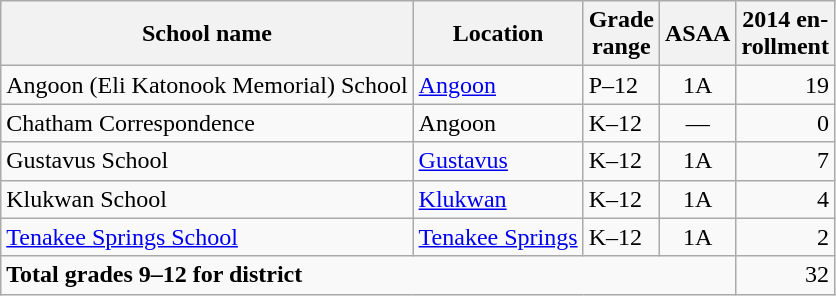<table class="wikitable">
<tr>
<th>School name</th>
<th>Location</th>
<th>Grade<br>range</th>
<th>ASAA</th>
<th>2014 en-<br>rollment</th>
</tr>
<tr>
<td>Angoon (Eli Katonook Memorial) School</td>
<td><a href='#'>Angoon</a></td>
<td>P–12</td>
<td align="center">1A</td>
<td align="right">19</td>
</tr>
<tr>
<td>Chatham Correspondence</td>
<td>Angoon</td>
<td>K–12</td>
<td align="center">—</td>
<td align="right">0</td>
</tr>
<tr>
<td>Gustavus School</td>
<td><a href='#'>Gustavus</a></td>
<td>K–12</td>
<td align="center">1A</td>
<td align="right">7</td>
</tr>
<tr>
<td>Klukwan School</td>
<td><a href='#'>Klukwan</a></td>
<td>K–12</td>
<td align="center">1A</td>
<td align="right">4</td>
</tr>
<tr>
<td><a href='#'>Tenakee Springs School</a></td>
<td><a href='#'>Tenakee Springs</a></td>
<td>K–12</td>
<td align="center">1A</td>
<td align="right">2</td>
</tr>
<tr>
<td colspan="4"><strong>Total grades 9–12 for district</strong></td>
<td align="right">32</td>
</tr>
</table>
